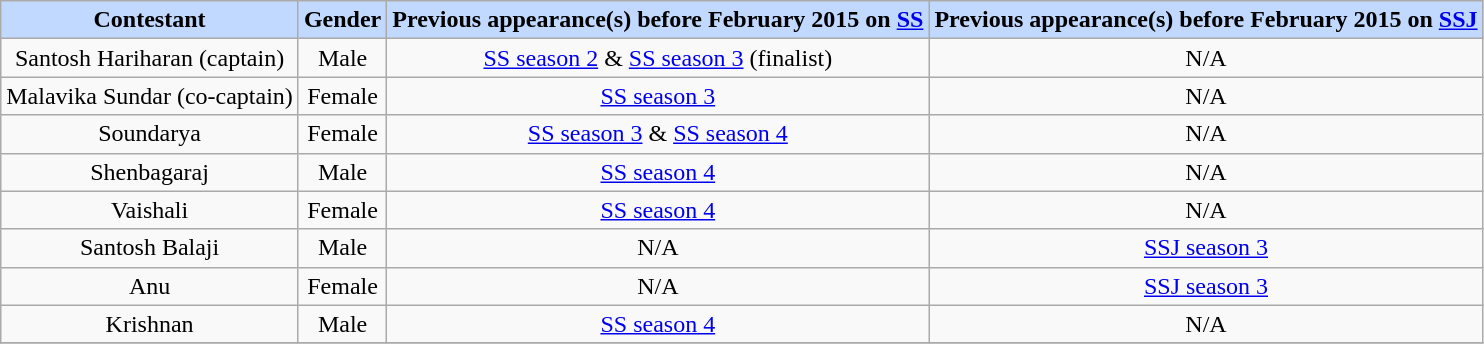<table class="wikitable sortable" style="text-align: center; width: auto;">
<tr style="background:#C1D8FF;">
<th style="background-color:#C1D8FF;">Contestant</th>
<th style="background-color:#C1D8FF;">Gender</th>
<th style="background-color:#C1D8FF;">Previous appearance(s) before February 2015 on <a href='#'>SS</a></th>
<th style="background-color:#C1D8FF;">Previous appearance(s) before February 2015 on <a href='#'>SSJ</a></th>
</tr>
<tr>
<td>Santosh Hariharan (captain)</td>
<td>Male</td>
<td><a href='#'>SS season 2</a> & <a href='#'>SS season 3</a> (finalist)</td>
<td>N/A</td>
</tr>
<tr>
<td>Malavika Sundar (co-captain)</td>
<td>Female</td>
<td><a href='#'>SS season 3</a></td>
<td>N/A</td>
</tr>
<tr>
<td>Soundarya</td>
<td>Female</td>
<td><a href='#'>SS season 3</a> & <a href='#'>SS season 4</a></td>
<td>N/A</td>
</tr>
<tr>
<td>Shenbagaraj</td>
<td>Male</td>
<td><a href='#'>SS season 4</a></td>
<td>N/A</td>
</tr>
<tr>
<td>Vaishali</td>
<td>Female</td>
<td><a href='#'>SS season 4</a></td>
<td>N/A</td>
</tr>
<tr>
<td>Santosh Balaji</td>
<td>Male</td>
<td>N/A</td>
<td><a href='#'>SSJ season 3</a></td>
</tr>
<tr>
<td>Anu</td>
<td>Female</td>
<td>N/A</td>
<td><a href='#'>SSJ season 3</a></td>
</tr>
<tr>
<td>Krishnan</td>
<td>Male</td>
<td><a href='#'>SS season 4</a></td>
<td>N/A</td>
</tr>
<tr>
</tr>
</table>
